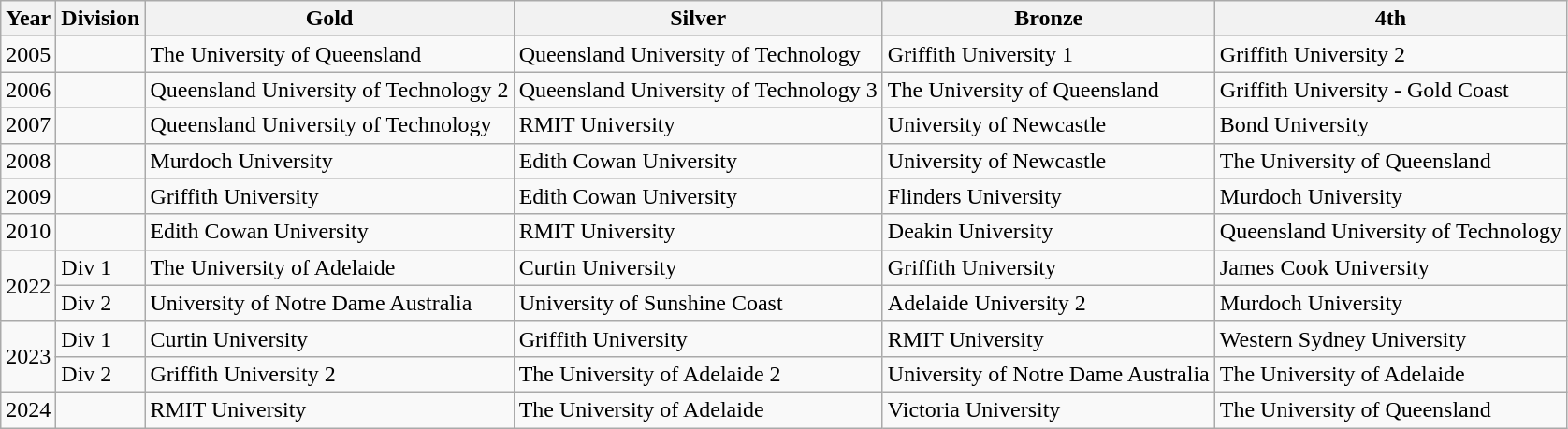<table class="wikitable">
<tr>
<th>Year</th>
<th>Division</th>
<th>Gold</th>
<th>Silver</th>
<th>Bronze</th>
<th>4th</th>
</tr>
<tr>
<td>2005</td>
<td></td>
<td>The University of Queensland</td>
<td>Queensland University of Technology</td>
<td>Griffith University 1</td>
<td>Griffith University 2</td>
</tr>
<tr>
<td>2006</td>
<td></td>
<td>Queensland University of Technology 2</td>
<td>Queensland University of Technology 3</td>
<td>The University of Queensland</td>
<td>Griffith University - Gold Coast</td>
</tr>
<tr>
<td>2007</td>
<td></td>
<td>Queensland University of Technology</td>
<td>RMIT University</td>
<td>University of Newcastle</td>
<td>Bond University</td>
</tr>
<tr>
<td>2008</td>
<td></td>
<td>Murdoch University</td>
<td>Edith Cowan University</td>
<td>University of Newcastle</td>
<td>The University of Queensland</td>
</tr>
<tr>
<td>2009</td>
<td></td>
<td>Griffith University</td>
<td>Edith Cowan University</td>
<td>Flinders University</td>
<td>Murdoch University</td>
</tr>
<tr>
<td>2010</td>
<td></td>
<td>Edith Cowan University</td>
<td>RMIT University</td>
<td>Deakin University</td>
<td>Queensland University of Technology</td>
</tr>
<tr>
<td rowspan="2">2022</td>
<td>Div 1</td>
<td>The University of Adelaide</td>
<td>Curtin University</td>
<td>Griffith University</td>
<td>James Cook University</td>
</tr>
<tr>
<td>Div 2</td>
<td>University of Notre Dame Australia</td>
<td>University of Sunshine Coast</td>
<td>Adelaide University 2</td>
<td>Murdoch University</td>
</tr>
<tr>
<td rowspan="2">2023</td>
<td>Div 1</td>
<td>Curtin University</td>
<td>Griffith University</td>
<td>RMIT University</td>
<td>Western Sydney University</td>
</tr>
<tr>
<td>Div 2</td>
<td>Griffith University 2</td>
<td>The University of Adelaide 2</td>
<td>University of Notre Dame Australia</td>
<td>The University of Adelaide</td>
</tr>
<tr>
<td>2024</td>
<td></td>
<td>RMIT University</td>
<td>The University of Adelaide</td>
<td>Victoria University</td>
<td>The University of Queensland</td>
</tr>
</table>
